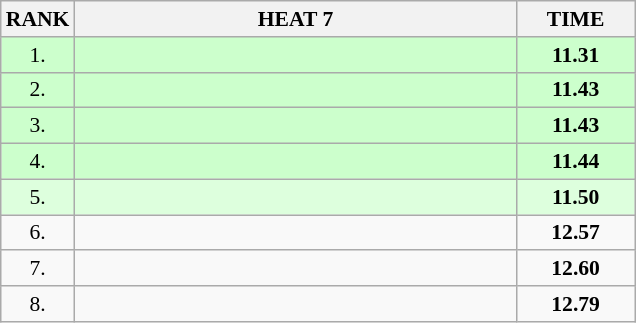<table class="wikitable" style="border-collapse: collapse; font-size: 90%;">
<tr>
<th>RANK</th>
<th style="width: 20em">HEAT 7</th>
<th style="width: 5em">TIME</th>
</tr>
<tr style="background:#ccffcc;">
<td align="center">1.</td>
<td></td>
<td align="center"><strong>11.31</strong></td>
</tr>
<tr style="background:#ccffcc;">
<td align="center">2.</td>
<td></td>
<td align="center"><strong>11.43</strong></td>
</tr>
<tr style="background:#ccffcc;">
<td align="center">3.</td>
<td></td>
<td align="center"><strong>11.43</strong></td>
</tr>
<tr style="background:#ccffcc;">
<td align="center">4.</td>
<td></td>
<td align="center"><strong>11.44</strong></td>
</tr>
<tr style="background:#ddffdd;">
<td align="center">5.</td>
<td></td>
<td align="center"><strong>11.50</strong></td>
</tr>
<tr>
<td align="center">6.</td>
<td></td>
<td align="center"><strong>12.57</strong></td>
</tr>
<tr>
<td align="center">7.</td>
<td></td>
<td align="center"><strong>12.60</strong></td>
</tr>
<tr>
<td align="center">8.</td>
<td></td>
<td align="center"><strong>12.79</strong></td>
</tr>
</table>
